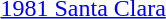<table>
<tr>
<td><a href='#'>1981 Santa Clara</a></td>
<td></td>
<td></td>
<td></td>
</tr>
</table>
